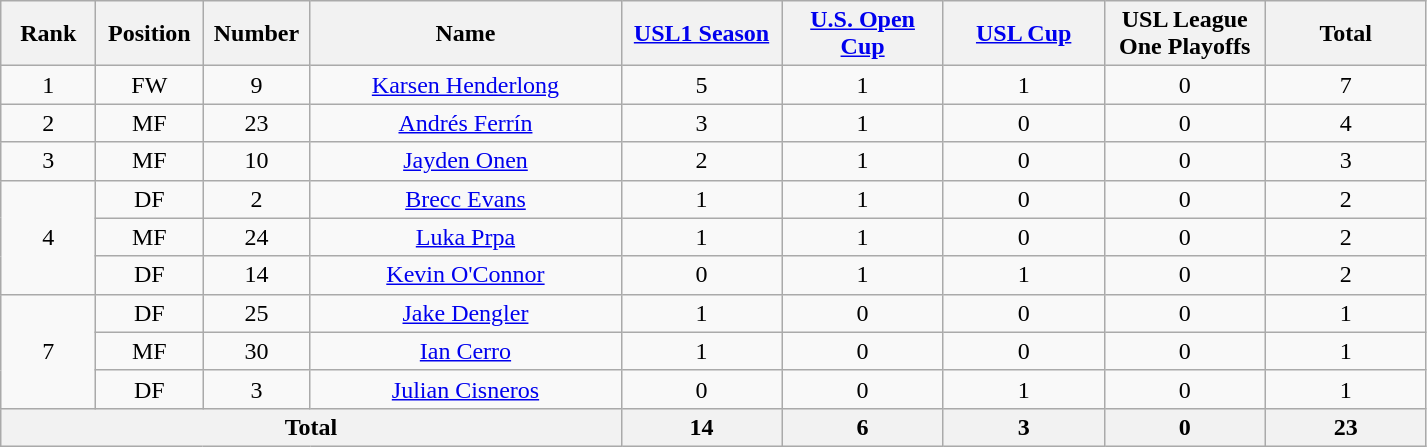<table class="wikitable" style="text-align:center;">
<tr>
<th style="width:56px;">Rank</th>
<th style="width:64px;">Position</th>
<th style="width:64px;">Number</th>
<th style="width:200px;">Name</th>
<th style="width:100px;"><a href='#'>USL1 Season</a></th>
<th style="width:100px;"><a href='#'>U.S. Open Cup</a></th>
<th style="width:100px;"><a href='#'>USL Cup</a></th>
<th style="width:100px;">USL League One Playoffs</th>
<th style="width:100px;">Total</th>
</tr>
<tr>
<td>1</td>
<td>FW</td>
<td>9</td>
<td> <a href='#'>Karsen Henderlong</a></td>
<td>5</td>
<td>1</td>
<td>1</td>
<td>0</td>
<td>7</td>
</tr>
<tr>
<td>2</td>
<td>MF</td>
<td>23</td>
<td> <a href='#'>Andrés Ferrín</a></td>
<td>3</td>
<td>1</td>
<td>0</td>
<td>0</td>
<td>4</td>
</tr>
<tr>
<td>3</td>
<td>MF</td>
<td>10</td>
<td> <a href='#'>Jayden Onen</a></td>
<td>2</td>
<td>1</td>
<td>0</td>
<td>0</td>
<td>3</td>
</tr>
<tr>
<td rowspan=3>4</td>
<td>DF</td>
<td>2</td>
<td> <a href='#'>Brecc Evans</a></td>
<td>1</td>
<td>1</td>
<td>0</td>
<td>0</td>
<td>2</td>
</tr>
<tr>
<td>MF</td>
<td>24</td>
<td> <a href='#'>Luka Prpa</a></td>
<td>1</td>
<td>1</td>
<td>0</td>
<td>0</td>
<td>2</td>
</tr>
<tr>
<td>DF</td>
<td>14</td>
<td> <a href='#'>Kevin O'Connor</a></td>
<td>0</td>
<td>1</td>
<td>1</td>
<td>0</td>
<td>2</td>
</tr>
<tr>
<td rowspan=3>7</td>
<td>DF</td>
<td>25</td>
<td> <a href='#'>Jake Dengler</a></td>
<td>1</td>
<td>0</td>
<td>0</td>
<td>0</td>
<td>1</td>
</tr>
<tr>
<td>MF</td>
<td>30</td>
<td> <a href='#'>Ian Cerro</a></td>
<td>1</td>
<td>0</td>
<td>0</td>
<td>0</td>
<td>1</td>
</tr>
<tr>
<td>DF</td>
<td>3</td>
<td> <a href='#'>Julian Cisneros</a></td>
<td>0</td>
<td>0</td>
<td>1</td>
<td>0</td>
<td>1</td>
</tr>
<tr>
<th colspan="4">Total</th>
<th>14</th>
<th>6</th>
<th>3</th>
<th>0</th>
<th>23</th>
</tr>
</table>
